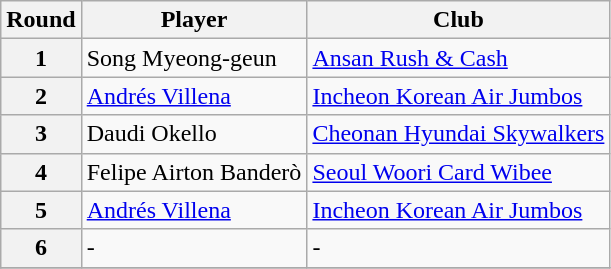<table class=wikitable>
<tr>
<th>Round</th>
<th>Player</th>
<th>Club</th>
</tr>
<tr>
<th>1</th>
<td>Song Myeong-geun</td>
<td><a href='#'>Ansan Rush & Cash</a></td>
</tr>
<tr>
<th>2</th>
<td> <a href='#'>Andrés Villena</a></td>
<td><a href='#'>Incheon Korean Air Jumbos</a></td>
</tr>
<tr>
<th>3</th>
<td> Daudi Okello</td>
<td><a href='#'>Cheonan Hyundai Skywalkers</a></td>
</tr>
<tr>
<th>4</th>
<td> Felipe Airton Banderò</td>
<td><a href='#'>Seoul Woori Card Wibee</a></td>
</tr>
<tr>
<th>5</th>
<td> <a href='#'>Andrés Villena</a></td>
<td><a href='#'>Incheon Korean Air Jumbos</a></td>
</tr>
<tr>
<th>6</th>
<td>-</td>
<td>-</td>
</tr>
<tr>
</tr>
</table>
